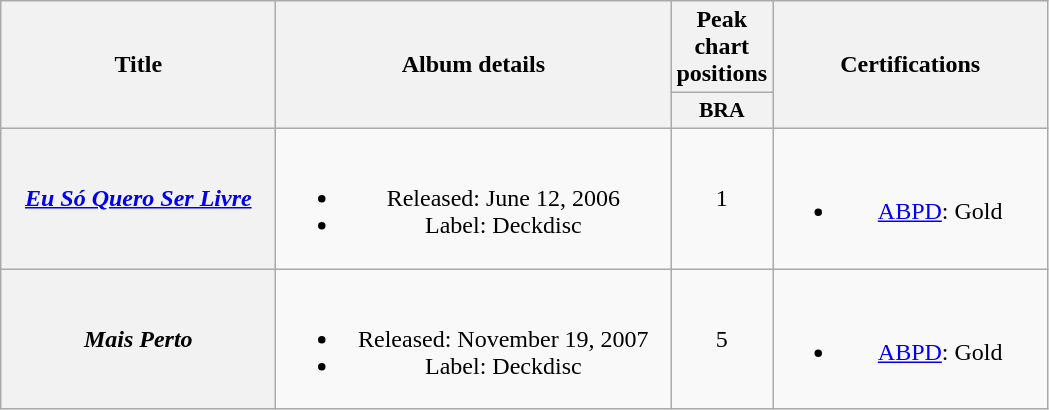<table class="wikitable" style="text-align:center;">
<tr>
<th scope="col" rowspan="2" style="width:11em;">Title</th>
<th scope="col" rowspan="2" style="width:16em;">Album details</th>
<th scope="col" colspan="1">Peak chart positions</th>
<th scope="col" rowspan="2" style="width:11em;">Certifications</th>
</tr>
<tr>
<th scope="col" style="width:2.5em;font-size:90%;">BRA</th>
</tr>
<tr>
<th scope="row"><em><a href='#'>Eu Só Quero Ser Livre</a></em></th>
<td><br><ul><li>Released: June 12, 2006</li><li>Label: Deckdisc</li></ul></td>
<td>1</td>
<td><br><ul><li><a href='#'>ABPD</a>: Gold</li></ul></td>
</tr>
<tr>
<th scope="row"><em>Mais Perto</em></th>
<td><br><ul><li>Released: November 19, 2007</li><li>Label: Deckdisc</li></ul></td>
<td>5</td>
<td><br><ul><li><a href='#'>ABPD</a>: Gold</li></ul></td>
</tr>
</table>
